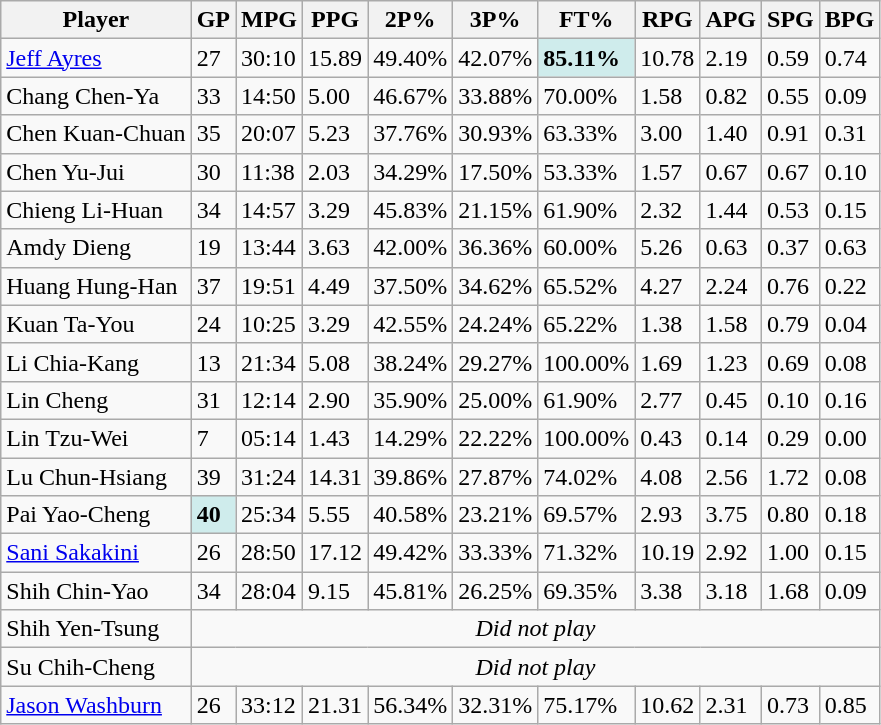<table class="wikitable">
<tr>
<th>Player</th>
<th>GP</th>
<th>MPG</th>
<th>PPG</th>
<th>2P%</th>
<th>3P%</th>
<th>FT%</th>
<th>RPG</th>
<th>APG</th>
<th>SPG</th>
<th>BPG</th>
</tr>
<tr>
<td><a href='#'>Jeff Ayres</a></td>
<td>27</td>
<td>30:10</td>
<td>15.89</td>
<td>49.40%</td>
<td>42.07%</td>
<td style="background-color: #CFECEC"><strong>85.11%</strong></td>
<td>10.78</td>
<td>2.19</td>
<td>0.59</td>
<td>0.74</td>
</tr>
<tr>
<td>Chang Chen-Ya</td>
<td>33</td>
<td>14:50</td>
<td>5.00</td>
<td>46.67%</td>
<td>33.88%</td>
<td>70.00%</td>
<td>1.58</td>
<td>0.82</td>
<td>0.55</td>
<td>0.09</td>
</tr>
<tr>
<td>Chen Kuan-Chuan</td>
<td>35</td>
<td>20:07</td>
<td>5.23</td>
<td>37.76%</td>
<td>30.93%</td>
<td>63.33%</td>
<td>3.00</td>
<td>1.40</td>
<td>0.91</td>
<td>0.31</td>
</tr>
<tr>
<td>Chen Yu-Jui</td>
<td>30</td>
<td>11:38</td>
<td>2.03</td>
<td>34.29%</td>
<td>17.50%</td>
<td>53.33%</td>
<td>1.57</td>
<td>0.67</td>
<td>0.67</td>
<td>0.10</td>
</tr>
<tr>
<td>Chieng Li-Huan</td>
<td>34</td>
<td>14:57</td>
<td>3.29</td>
<td>45.83%</td>
<td>21.15%</td>
<td>61.90%</td>
<td>2.32</td>
<td>1.44</td>
<td>0.53</td>
<td>0.15</td>
</tr>
<tr>
<td>Amdy Dieng</td>
<td>19</td>
<td>13:44</td>
<td>3.63</td>
<td>42.00%</td>
<td>36.36%</td>
<td>60.00%</td>
<td>5.26</td>
<td>0.63</td>
<td>0.37</td>
<td>0.63</td>
</tr>
<tr>
<td>Huang Hung-Han</td>
<td>37</td>
<td>19:51</td>
<td>4.49</td>
<td>37.50%</td>
<td>34.62%</td>
<td>65.52%</td>
<td>4.27</td>
<td>2.24</td>
<td>0.76</td>
<td>0.22</td>
</tr>
<tr>
<td>Kuan Ta-You</td>
<td>24</td>
<td>10:25</td>
<td>3.29</td>
<td>42.55%</td>
<td>24.24%</td>
<td>65.22%</td>
<td>1.38</td>
<td>1.58</td>
<td>0.79</td>
<td>0.04</td>
</tr>
<tr>
<td>Li Chia-Kang</td>
<td>13</td>
<td>21:34</td>
<td>5.08</td>
<td>38.24%</td>
<td>29.27%</td>
<td>100.00%</td>
<td>1.69</td>
<td>1.23</td>
<td>0.69</td>
<td>0.08</td>
</tr>
<tr>
<td>Lin Cheng</td>
<td>31</td>
<td>12:14</td>
<td>2.90</td>
<td>35.90%</td>
<td>25.00%</td>
<td>61.90%</td>
<td>2.77</td>
<td>0.45</td>
<td>0.10</td>
<td>0.16</td>
</tr>
<tr>
<td>Lin Tzu-Wei</td>
<td>7</td>
<td>05:14</td>
<td>1.43</td>
<td>14.29%</td>
<td>22.22%</td>
<td>100.00%</td>
<td>0.43</td>
<td>0.14</td>
<td>0.29</td>
<td>0.00</td>
</tr>
<tr>
<td>Lu Chun-Hsiang</td>
<td>39</td>
<td>31:24</td>
<td>14.31</td>
<td>39.86%</td>
<td>27.87%</td>
<td>74.02%</td>
<td>4.08</td>
<td>2.56</td>
<td>1.72</td>
<td>0.08</td>
</tr>
<tr>
<td>Pai Yao-Cheng</td>
<td style="background-color: #CFECEC"><strong>40</strong></td>
<td>25:34</td>
<td>5.55</td>
<td>40.58%</td>
<td>23.21%</td>
<td>69.57%</td>
<td>2.93</td>
<td>3.75</td>
<td>0.80</td>
<td>0.18</td>
</tr>
<tr>
<td><a href='#'>Sani Sakakini</a></td>
<td>26</td>
<td>28:50</td>
<td>17.12</td>
<td>49.42%</td>
<td>33.33%</td>
<td>71.32%</td>
<td>10.19</td>
<td>2.92</td>
<td>1.00</td>
<td>0.15</td>
</tr>
<tr>
<td>Shih Chin-Yao</td>
<td>34</td>
<td>28:04</td>
<td>9.15</td>
<td>45.81%</td>
<td>26.25%</td>
<td>69.35%</td>
<td>3.38</td>
<td>3.18</td>
<td>1.68</td>
<td>0.09</td>
</tr>
<tr>
<td>Shih Yen-Tsung</td>
<td colspan=10 align=center><em>Did not play</em></td>
</tr>
<tr>
<td>Su Chih-Cheng</td>
<td colspan=10 align=center><em>Did not play</em></td>
</tr>
<tr>
<td><a href='#'>Jason Washburn</a></td>
<td>26</td>
<td>33:12</td>
<td>21.31</td>
<td>56.34%</td>
<td>32.31%</td>
<td>75.17%</td>
<td>10.62</td>
<td>2.31</td>
<td>0.73</td>
<td>0.85</td>
</tr>
</table>
